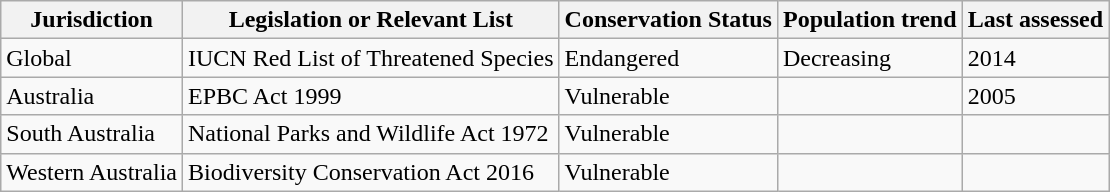<table class="wikitable">
<tr>
<th>Jurisdiction</th>
<th>Legislation or Relevant List</th>
<th>Conservation Status</th>
<th>Population trend</th>
<th>Last assessed</th>
</tr>
<tr>
<td>Global</td>
<td>IUCN Red List of Threatened Species</td>
<td>Endangered</td>
<td>Decreasing</td>
<td>2014</td>
</tr>
<tr>
<td>Australia</td>
<td>EPBC Act 1999</td>
<td>Vulnerable</td>
<td></td>
<td>2005</td>
</tr>
<tr>
<td>South Australia</td>
<td>National Parks and Wildlife Act 1972</td>
<td>Vulnerable</td>
<td></td>
<td></td>
</tr>
<tr>
<td>Western Australia</td>
<td>Biodiversity Conservation Act 2016</td>
<td>Vulnerable</td>
<td></td>
<td></td>
</tr>
</table>
